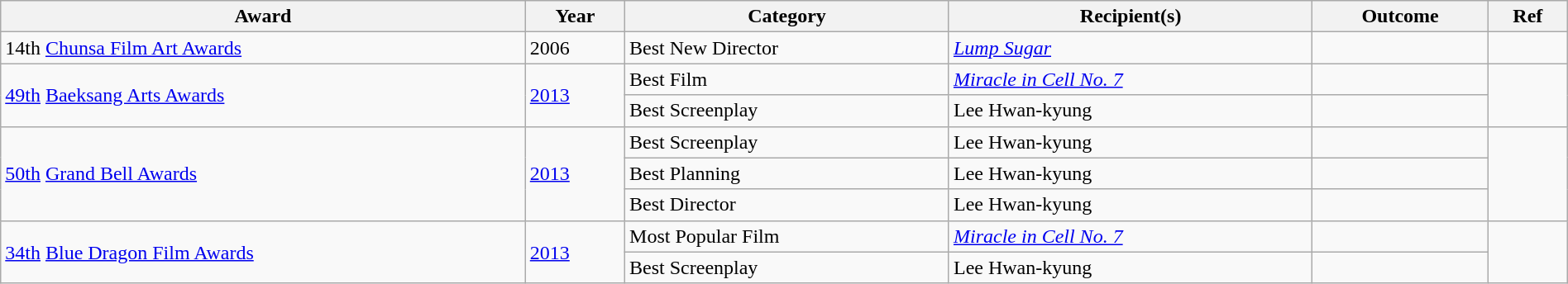<table class="wikitable" style="width:100%;">
<tr style="text-align:center;">
<th>Award</th>
<th>Year</th>
<th>Category</th>
<th>Recipient(s)</th>
<th>Outcome</th>
<th>Ref</th>
</tr>
<tr>
<td>14th <a href='#'>Chunsa Film Art Awards</a></td>
<td>2006</td>
<td>Best New Director</td>
<td><em><a href='#'>Lump Sugar</a></em></td>
<td></td>
<td></td>
</tr>
<tr>
<td rowspan="2"><a href='#'>49th</a> <a href='#'>Baeksang Arts Awards</a></td>
<td rowspan="2"><a href='#'>2013</a></td>
<td>Best Film</td>
<td><em><a href='#'>Miracle in Cell No. 7</a> </em></td>
<td></td>
<td rowspan="2"></td>
</tr>
<tr>
<td>Best Screenplay</td>
<td>Lee Hwan-kyung</td>
<td></td>
</tr>
<tr>
<td rowspan="3"><a href='#'>50th</a> <a href='#'>Grand Bell Awards</a></td>
<td rowspan="3"><a href='#'>2013</a></td>
<td>Best Screenplay</td>
<td>Lee Hwan-kyung</td>
<td></td>
<td rowspan="3"></td>
</tr>
<tr>
<td>Best Planning</td>
<td>Lee Hwan-kyung</td>
<td></td>
</tr>
<tr>
<td>Best Director</td>
<td>Lee Hwan-kyung</td>
<td></td>
</tr>
<tr>
<td rowspan="2"><a href='#'>34th</a> <a href='#'>Blue Dragon Film Awards</a></td>
<td rowspan="2"><a href='#'>2013</a></td>
<td>Most Popular Film</td>
<td><em><a href='#'>Miracle in Cell No. 7</a></em></td>
<td></td>
<td rowspan="2"></td>
</tr>
<tr>
<td>Best Screenplay</td>
<td>Lee Hwan-kyung</td>
<td></td>
</tr>
</table>
